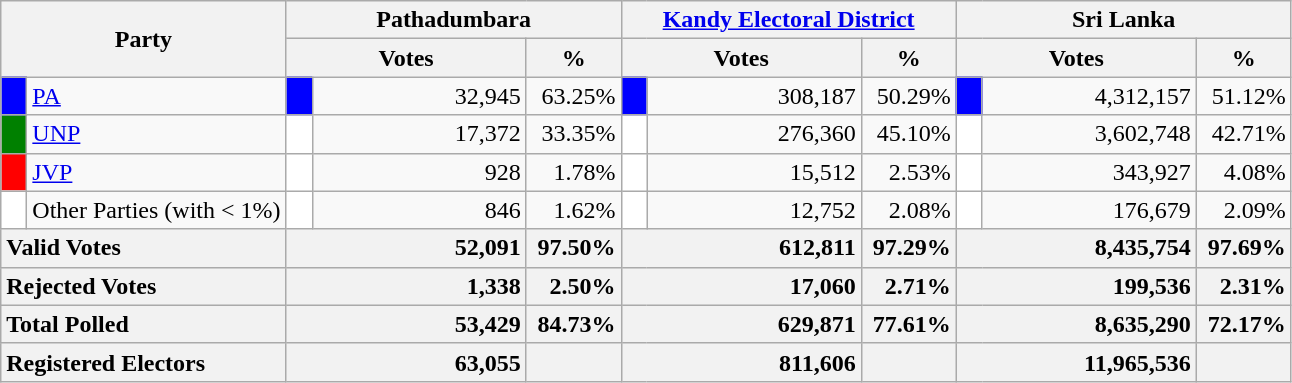<table class="wikitable">
<tr>
<th colspan="2" width="144px"rowspan="2">Party</th>
<th colspan="3" width="216px">Pathadumbara</th>
<th colspan="3" width="216px"><a href='#'>Kandy Electoral District</a></th>
<th colspan="3" width="216px">Sri Lanka</th>
</tr>
<tr>
<th colspan="2" width="144px">Votes</th>
<th>%</th>
<th colspan="2" width="144px">Votes</th>
<th>%</th>
<th colspan="2" width="144px">Votes</th>
<th>%</th>
</tr>
<tr>
<td style="background-color:blue;" width="10px"></td>
<td style="text-align:left;"><a href='#'>PA</a></td>
<td style="background-color:blue;" width="10px"></td>
<td style="text-align:right;">32,945</td>
<td style="text-align:right;">63.25%</td>
<td style="background-color:blue;" width="10px"></td>
<td style="text-align:right;">308,187</td>
<td style="text-align:right;">50.29%</td>
<td style="background-color:blue;" width="10px"></td>
<td style="text-align:right;">4,312,157</td>
<td style="text-align:right;">51.12%</td>
</tr>
<tr>
<td style="background-color:green;" width="10px"></td>
<td style="text-align:left;"><a href='#'>UNP</a></td>
<td style="background-color:white;" width="10px"></td>
<td style="text-align:right;">17,372</td>
<td style="text-align:right;">33.35%</td>
<td style="background-color:white;" width="10px"></td>
<td style="text-align:right;">276,360</td>
<td style="text-align:right;">45.10%</td>
<td style="background-color:white;" width="10px"></td>
<td style="text-align:right;">3,602,748</td>
<td style="text-align:right;">42.71%</td>
</tr>
<tr>
<td style="background-color:red;" width="10px"></td>
<td style="text-align:left;"><a href='#'>JVP</a></td>
<td style="background-color:white;" width="10px"></td>
<td style="text-align:right;">928</td>
<td style="text-align:right;">1.78%</td>
<td style="background-color:white;" width="10px"></td>
<td style="text-align:right;">15,512</td>
<td style="text-align:right;">2.53%</td>
<td style="background-color:white;" width="10px"></td>
<td style="text-align:right;">343,927</td>
<td style="text-align:right;">4.08%</td>
</tr>
<tr>
<td style="background-color:white;" width="10px"></td>
<td style="text-align:left;">Other Parties (with < 1%)</td>
<td style="background-color:white;" width="10px"></td>
<td style="text-align:right;">846</td>
<td style="text-align:right;">1.62%</td>
<td style="background-color:white;" width="10px"></td>
<td style="text-align:right;">12,752</td>
<td style="text-align:right;">2.08%</td>
<td style="background-color:white;" width="10px"></td>
<td style="text-align:right;">176,679</td>
<td style="text-align:right;">2.09%</td>
</tr>
<tr>
<th colspan="2" width="144px"style="text-align:left;">Valid Votes</th>
<th style="text-align:right;"colspan="2" width="144px">52,091</th>
<th style="text-align:right;">97.50%</th>
<th style="text-align:right;"colspan="2" width="144px">612,811</th>
<th style="text-align:right;">97.29%</th>
<th style="text-align:right;"colspan="2" width="144px">8,435,754</th>
<th style="text-align:right;">97.69%</th>
</tr>
<tr>
<th colspan="2" width="144px"style="text-align:left;">Rejected Votes</th>
<th style="text-align:right;"colspan="2" width="144px">1,338</th>
<th style="text-align:right;">2.50%</th>
<th style="text-align:right;"colspan="2" width="144px">17,060</th>
<th style="text-align:right;">2.71%</th>
<th style="text-align:right;"colspan="2" width="144px">199,536</th>
<th style="text-align:right;">2.31%</th>
</tr>
<tr>
<th colspan="2" width="144px"style="text-align:left;">Total Polled</th>
<th style="text-align:right;"colspan="2" width="144px">53,429</th>
<th style="text-align:right;">84.73%</th>
<th style="text-align:right;"colspan="2" width="144px">629,871</th>
<th style="text-align:right;">77.61%</th>
<th style="text-align:right;"colspan="2" width="144px">8,635,290</th>
<th style="text-align:right;">72.17%</th>
</tr>
<tr>
<th colspan="2" width="144px"style="text-align:left;">Registered Electors</th>
<th style="text-align:right;"colspan="2" width="144px">63,055</th>
<th></th>
<th style="text-align:right;"colspan="2" width="144px">811,606</th>
<th></th>
<th style="text-align:right;"colspan="2" width="144px">11,965,536</th>
<th></th>
</tr>
</table>
